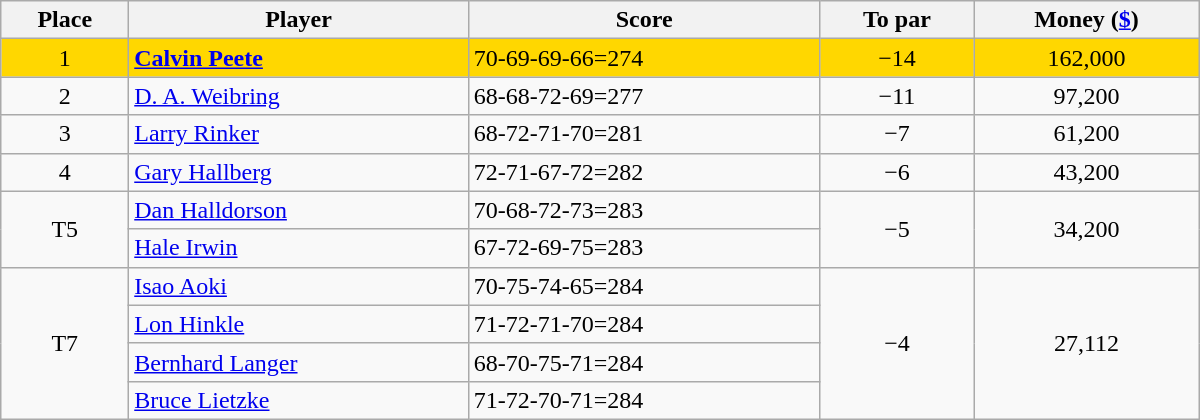<table class="wikitable" style="width:50em;margin-bottom:0;">
<tr>
<th>Place</th>
<th>Player</th>
<th>Score</th>
<th>To par</th>
<th>Money (<a href='#'>$</a>)</th>
</tr>
<tr style="background:gold">
<td align=center>1</td>
<td> <strong><a href='#'>Calvin Peete</a></strong></td>
<td>70-69-69-66=274</td>
<td align=center>−14</td>
<td align=center>162,000</td>
</tr>
<tr>
<td align=center>2</td>
<td> <a href='#'>D. A. Weibring</a></td>
<td>68-68-72-69=277</td>
<td align=center>−11</td>
<td align=center>97,200</td>
</tr>
<tr>
<td align=center>3</td>
<td> <a href='#'>Larry Rinker</a></td>
<td>68-72-71-70=281</td>
<td align=center>−7</td>
<td align=center>61,200</td>
</tr>
<tr>
<td align=center>4</td>
<td> <a href='#'>Gary Hallberg</a></td>
<td>72-71-67-72=282</td>
<td align=center>−6</td>
<td align=center>43,200</td>
</tr>
<tr>
<td rowspan=2 align=center>T5</td>
<td> <a href='#'>Dan Halldorson</a></td>
<td>70-68-72-73=283</td>
<td rowspan=2 align=center>−5</td>
<td rowspan=2 align=center>34,200</td>
</tr>
<tr>
<td> <a href='#'>Hale Irwin</a></td>
<td>67-72-69-75=283</td>
</tr>
<tr>
<td rowspan=4 align=center>T7</td>
<td> <a href='#'>Isao Aoki</a></td>
<td>70-75-74-65=284</td>
<td rowspan=4 align=center>−4</td>
<td rowspan=4 align=center>27,112</td>
</tr>
<tr>
<td> <a href='#'>Lon Hinkle</a></td>
<td>71-72-71-70=284</td>
</tr>
<tr>
<td> <a href='#'>Bernhard Langer</a></td>
<td>68-70-75-71=284</td>
</tr>
<tr>
<td> <a href='#'>Bruce Lietzke</a></td>
<td>71-72-70-71=284</td>
</tr>
</table>
